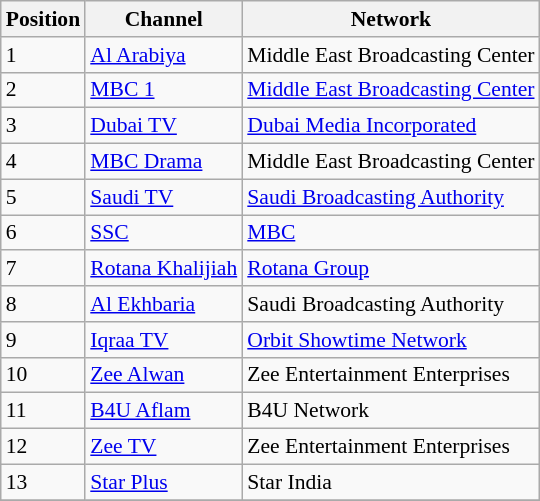<table class="wikitable" style="font-size: 90%">
<tr>
<th>Position</th>
<th>Channel</th>
<th>Network</th>
</tr>
<tr>
<td>1</td>
<td><a href='#'>Al Arabiya</a></td>
<td>Middle East Broadcasting Center</td>
</tr>
<tr>
<td>2</td>
<td><a href='#'>MBC 1</a></td>
<td><a href='#'>Middle East Broadcasting Center</a></td>
</tr>
<tr>
<td>3</td>
<td><a href='#'>Dubai TV</a></td>
<td><a href='#'>Dubai Media Incorporated</a></td>
</tr>
<tr>
<td>4</td>
<td><a href='#'>MBC Drama</a></td>
<td>Middle East Broadcasting Center</td>
</tr>
<tr>
<td>5</td>
<td><a href='#'>Saudi TV</a></td>
<td><a href='#'>Saudi Broadcasting Authority</a></td>
</tr>
<tr>
<td>6</td>
<td><a href='#'>SSC</a></td>
<td><a href='#'>MBC</a></td>
</tr>
<tr>
<td>7</td>
<td><a href='#'>Rotana Khalijiah</a></td>
<td><a href='#'>Rotana Group</a></td>
</tr>
<tr>
<td>8</td>
<td><a href='#'>Al Ekhbaria</a></td>
<td>Saudi Broadcasting Authority</td>
</tr>
<tr>
<td>9</td>
<td><a href='#'>Iqraa TV</a></td>
<td><a href='#'>Orbit Showtime Network</a></td>
</tr>
<tr>
<td>10</td>
<td><a href='#'>Zee Alwan</a></td>
<td>Zee Entertainment Enterprises</td>
</tr>
<tr>
<td>11</td>
<td><a href='#'>B4U Aflam</a></td>
<td>B4U Network</td>
</tr>
<tr>
<td>12</td>
<td><a href='#'>Zee TV</a></td>
<td>Zee Entertainment Enterprises</td>
</tr>
<tr>
<td>13</td>
<td><a href='#'>Star Plus</a></td>
<td>Star India</td>
</tr>
<tr>
</tr>
</table>
